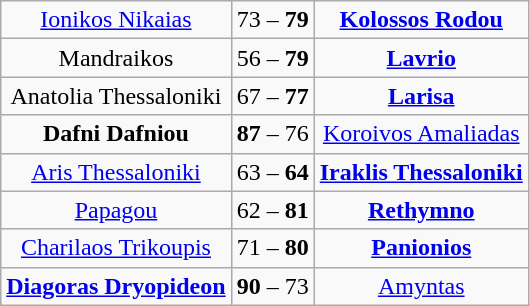<table class="wikitable" style="text-align: center; font-size:100%">
<tr>
<td><a href='#'>Ionikos Nikaias</a></td>
<td>73 – <strong>79</strong></td>
<td><strong><a href='#'>Kolossos Rodou</a></strong></td>
</tr>
<tr>
<td>Mandraikos</td>
<td>56 – <strong>79</strong></td>
<td><strong><a href='#'>Lavrio</a></strong></td>
</tr>
<tr>
<td>Anatolia Thessaloniki</td>
<td>67 – <strong>77</strong></td>
<td><strong><a href='#'>Larisa</a></strong></td>
</tr>
<tr>
<td><strong>Dafni Dafniou</strong></td>
<td><strong>87</strong> – 76</td>
<td><a href='#'>Koroivos Amaliadas</a></td>
</tr>
<tr>
<td><a href='#'>Aris Thessaloniki</a></td>
<td>63 – <strong>64</strong></td>
<td><strong><a href='#'>Iraklis Thessaloniki</a></strong></td>
</tr>
<tr>
<td><a href='#'>Papagou</a></td>
<td>62 – <strong>81</strong></td>
<td><strong><a href='#'>Rethymno</a></strong></td>
</tr>
<tr>
<td><a href='#'>Charilaos Trikoupis</a></td>
<td>71 – <strong>80</strong></td>
<td><strong><a href='#'>Panionios</a></strong></td>
</tr>
<tr>
<td><strong><a href='#'>Diagoras Dryopideon</a></strong></td>
<td><strong>90</strong> – 73</td>
<td><a href='#'>Amyntas</a></td>
</tr>
</table>
